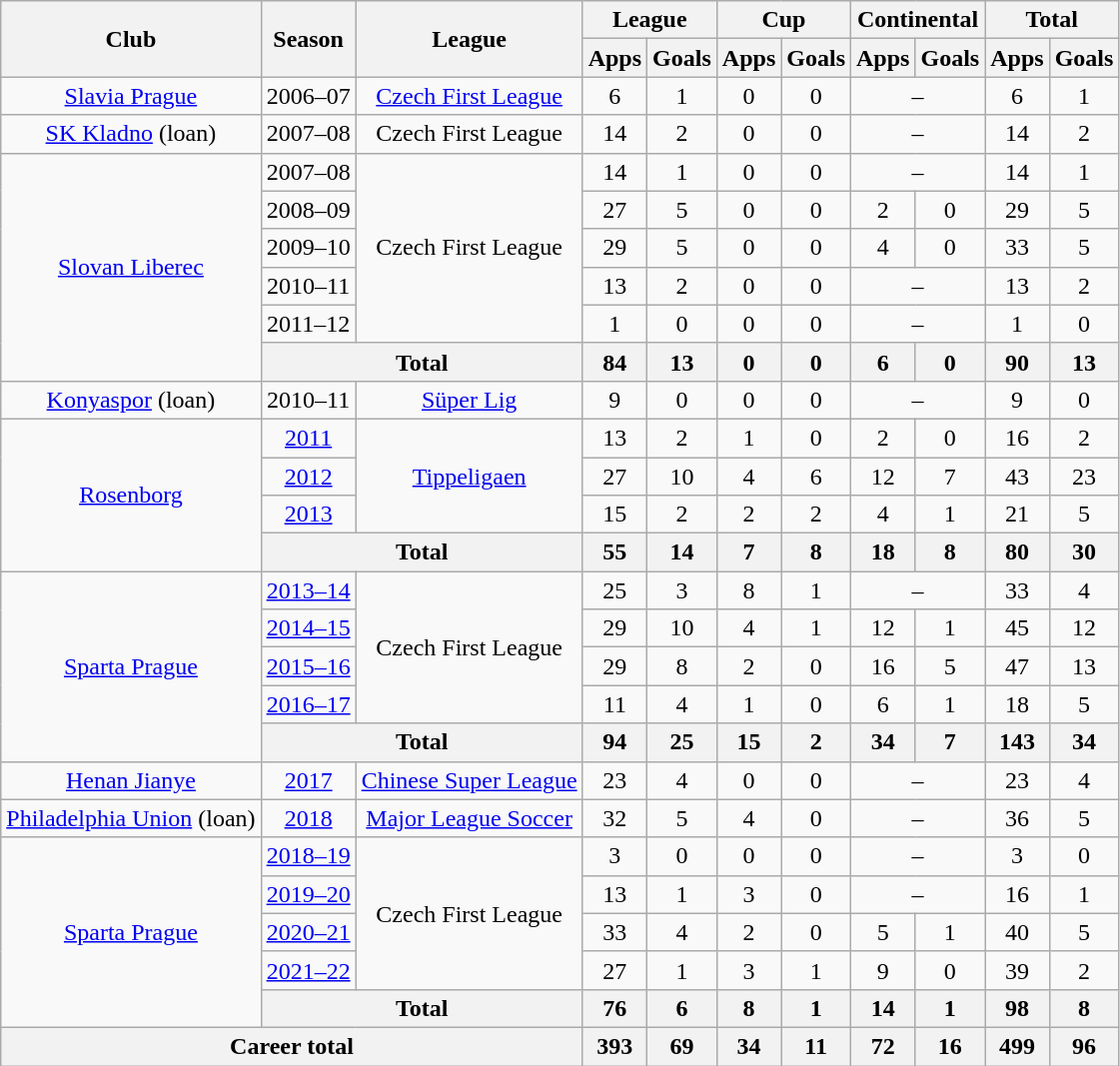<table class="wikitable" style="text-align:center">
<tr>
<th rowspan="2">Club</th>
<th rowspan="2">Season</th>
<th rowspan="2">League</th>
<th colspan="2">League</th>
<th colspan="2">Cup</th>
<th colspan="2">Continental</th>
<th colspan="2">Total</th>
</tr>
<tr>
<th>Apps</th>
<th>Goals</th>
<th>Apps</th>
<th>Goals</th>
<th>Apps</th>
<th>Goals</th>
<th>Apps</th>
<th>Goals</th>
</tr>
<tr>
<td><a href='#'>Slavia Prague</a></td>
<td>2006–07</td>
<td><a href='#'>Czech First League</a></td>
<td>6</td>
<td>1</td>
<td>0</td>
<td>0</td>
<td colspan="2">–</td>
<td>6</td>
<td>1</td>
</tr>
<tr>
<td><a href='#'>SK Kladno</a> (loan)</td>
<td>2007–08</td>
<td>Czech First League</td>
<td>14</td>
<td>2</td>
<td>0</td>
<td>0</td>
<td colspan="2">–</td>
<td>14</td>
<td>2</td>
</tr>
<tr>
<td rowspan="6"><a href='#'>Slovan Liberec</a></td>
<td>2007–08</td>
<td rowspan="5">Czech First League</td>
<td>14</td>
<td>1</td>
<td>0</td>
<td>0</td>
<td colspan="2">–</td>
<td>14</td>
<td>1</td>
</tr>
<tr>
<td>2008–09</td>
<td>27</td>
<td>5</td>
<td>0</td>
<td>0</td>
<td>2</td>
<td>0</td>
<td>29</td>
<td>5</td>
</tr>
<tr>
<td>2009–10</td>
<td>29</td>
<td>5</td>
<td>0</td>
<td>0</td>
<td>4</td>
<td>0</td>
<td>33</td>
<td>5</td>
</tr>
<tr>
<td>2010–11</td>
<td>13</td>
<td>2</td>
<td>0</td>
<td>0</td>
<td colspan="2">–</td>
<td>13</td>
<td>2</td>
</tr>
<tr>
<td>2011–12</td>
<td>1</td>
<td>0</td>
<td>0</td>
<td>0</td>
<td colspan="2">–</td>
<td>1</td>
<td>0</td>
</tr>
<tr>
<th colspan="2">Total</th>
<th>84</th>
<th>13</th>
<th>0</th>
<th>0</th>
<th>6</th>
<th>0</th>
<th>90</th>
<th>13</th>
</tr>
<tr>
<td><a href='#'>Konyaspor</a> (loan)</td>
<td>2010–11</td>
<td><a href='#'>Süper Lig</a></td>
<td>9</td>
<td>0</td>
<td>0</td>
<td>0</td>
<td colspan="2">–</td>
<td>9</td>
<td>0</td>
</tr>
<tr>
<td rowspan="4"><a href='#'>Rosenborg</a></td>
<td><a href='#'>2011</a></td>
<td rowspan="3"><a href='#'>Tippeligaen</a></td>
<td>13</td>
<td>2</td>
<td>1</td>
<td>0</td>
<td>2</td>
<td>0</td>
<td>16</td>
<td>2</td>
</tr>
<tr>
<td><a href='#'>2012</a></td>
<td>27</td>
<td>10</td>
<td>4</td>
<td>6</td>
<td>12</td>
<td>7</td>
<td>43</td>
<td>23</td>
</tr>
<tr>
<td><a href='#'>2013</a></td>
<td>15</td>
<td>2</td>
<td>2</td>
<td>2</td>
<td>4</td>
<td>1</td>
<td>21</td>
<td>5</td>
</tr>
<tr>
<th colspan="2">Total</th>
<th>55</th>
<th>14</th>
<th>7</th>
<th>8</th>
<th>18</th>
<th>8</th>
<th>80</th>
<th>30</th>
</tr>
<tr>
<td rowspan="5"><a href='#'>Sparta Prague</a></td>
<td><a href='#'>2013–14</a></td>
<td rowspan="4">Czech First League</td>
<td>25</td>
<td>3</td>
<td>8</td>
<td>1</td>
<td colspan="2">–</td>
<td>33</td>
<td>4</td>
</tr>
<tr>
<td><a href='#'>2014–15</a></td>
<td>29</td>
<td>10</td>
<td>4</td>
<td>1</td>
<td>12</td>
<td>1</td>
<td>45</td>
<td>12</td>
</tr>
<tr>
<td><a href='#'>2015–16</a></td>
<td>29</td>
<td>8</td>
<td>2</td>
<td>0</td>
<td>16</td>
<td>5</td>
<td>47</td>
<td>13</td>
</tr>
<tr>
<td><a href='#'>2016–17</a></td>
<td>11</td>
<td>4</td>
<td>1</td>
<td>0</td>
<td>6</td>
<td>1</td>
<td>18</td>
<td>5</td>
</tr>
<tr>
<th colspan="2">Total</th>
<th>94</th>
<th>25</th>
<th>15</th>
<th>2</th>
<th>34</th>
<th>7</th>
<th>143</th>
<th>34</th>
</tr>
<tr>
<td><a href='#'>Henan Jianye</a></td>
<td><a href='#'>2017</a></td>
<td><a href='#'>Chinese Super League</a></td>
<td>23</td>
<td>4</td>
<td>0</td>
<td>0</td>
<td colspan="2">–</td>
<td>23</td>
<td>4</td>
</tr>
<tr>
<td><a href='#'>Philadelphia Union</a> (loan)</td>
<td><a href='#'>2018</a></td>
<td><a href='#'>Major League Soccer</a></td>
<td>32</td>
<td>5</td>
<td>4</td>
<td>0</td>
<td colspan="2">–</td>
<td>36</td>
<td>5</td>
</tr>
<tr>
<td rowspan="5"><a href='#'>Sparta Prague</a></td>
<td><a href='#'>2018–19</a></td>
<td rowspan="4">Czech First League</td>
<td>3</td>
<td>0</td>
<td>0</td>
<td>0</td>
<td colspan="2">–</td>
<td>3</td>
<td>0</td>
</tr>
<tr>
<td><a href='#'>2019–20</a></td>
<td>13</td>
<td>1</td>
<td>3</td>
<td>0</td>
<td colspan="2">–</td>
<td>16</td>
<td>1</td>
</tr>
<tr>
<td><a href='#'>2020–21</a></td>
<td>33</td>
<td>4</td>
<td>2</td>
<td>0</td>
<td>5</td>
<td>1</td>
<td>40</td>
<td>5</td>
</tr>
<tr>
<td><a href='#'>2021–22</a></td>
<td>27</td>
<td>1</td>
<td>3</td>
<td>1</td>
<td>9</td>
<td>0</td>
<td>39</td>
<td>2</td>
</tr>
<tr>
<th colspan="2">Total</th>
<th>76</th>
<th>6</th>
<th>8</th>
<th>1</th>
<th>14</th>
<th>1</th>
<th>98</th>
<th>8</th>
</tr>
<tr>
<th colspan="3">Career total</th>
<th>393</th>
<th>69</th>
<th>34</th>
<th>11</th>
<th>72</th>
<th>16</th>
<th>499</th>
<th>96</th>
</tr>
</table>
